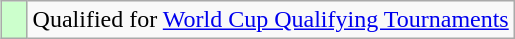<table class="wikitable" align=right>
<tr>
<td width="10" bgcolor="#ccffcc"></td>
<td>Qualified for <a href='#'>World Cup Qualifying Tournaments</a></td>
</tr>
</table>
